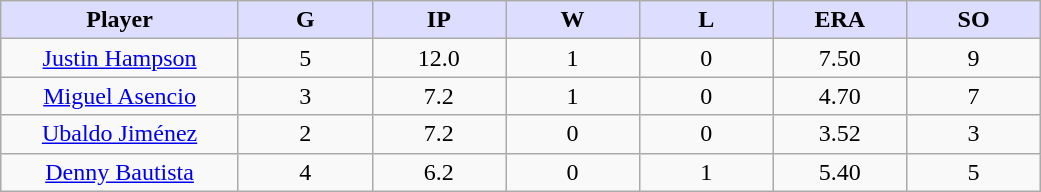<table class="wikitable sortable">
<tr>
<th style="background:#ddf; width:16%;">Player</th>
<th style="background:#ddf; width:9%;">G</th>
<th style="background:#ddf; width:9%;">IP</th>
<th style="background:#ddf; width:9%;">W</th>
<th style="background:#ddf; width:9%;">L</th>
<th style="background:#ddf; width:9%;">ERA</th>
<th style="background:#ddf; width:9%;">SO</th>
</tr>
<tr style="text-align:center;">
<td><a href='#'>Justin Hampson</a></td>
<td>5</td>
<td>12.0</td>
<td>1</td>
<td>0</td>
<td>7.50</td>
<td>9</td>
</tr>
<tr align=center>
<td><a href='#'>Miguel Asencio</a></td>
<td>3</td>
<td>7.2</td>
<td>1</td>
<td>0</td>
<td>4.70</td>
<td>7</td>
</tr>
<tr align=center>
<td><a href='#'>Ubaldo Jiménez</a></td>
<td>2</td>
<td>7.2</td>
<td>0</td>
<td>0</td>
<td>3.52</td>
<td>3</td>
</tr>
<tr align=center>
<td><a href='#'>Denny Bautista</a></td>
<td>4</td>
<td>6.2</td>
<td>0</td>
<td>1</td>
<td>5.40</td>
<td>5</td>
</tr>
</table>
